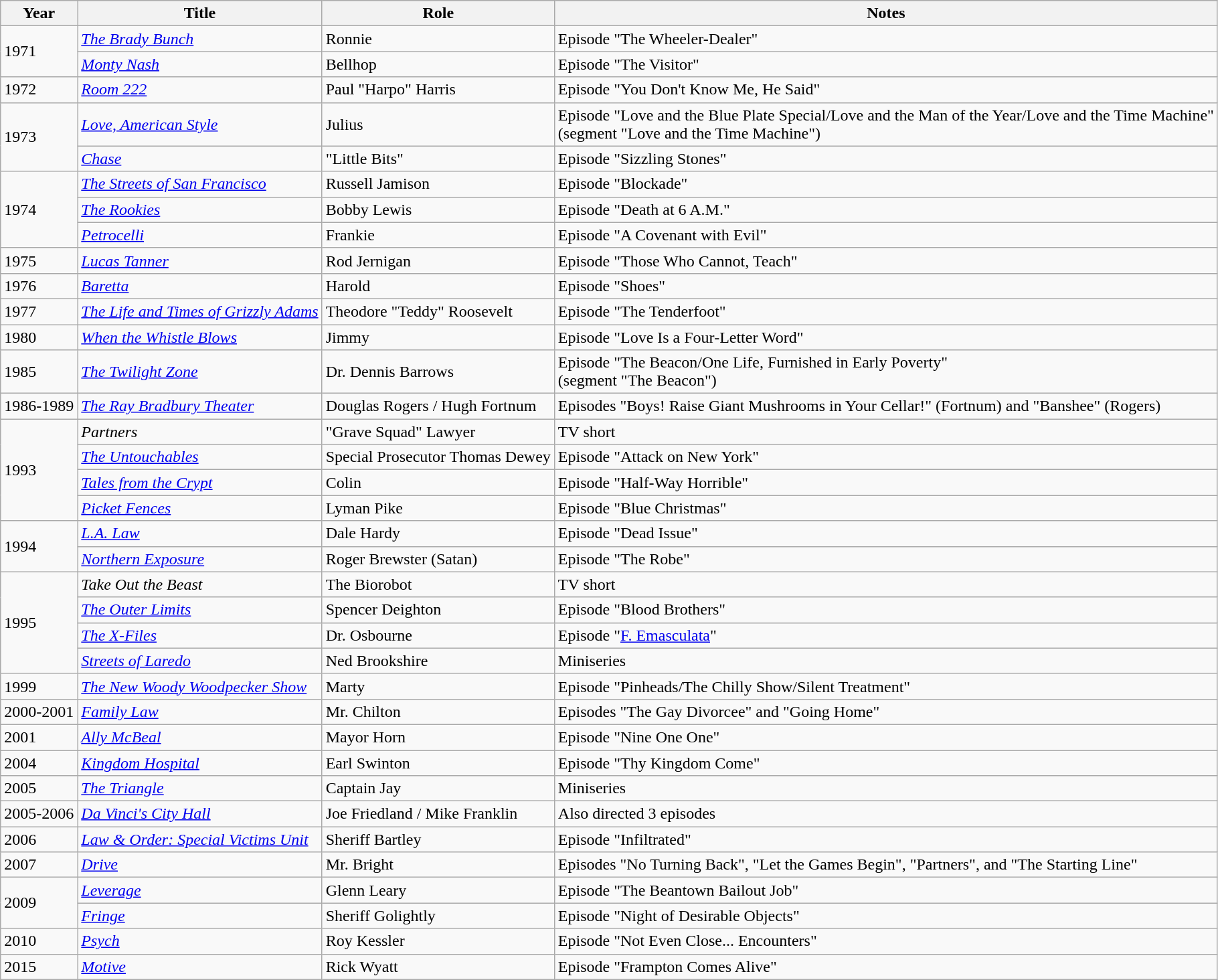<table class="wikitable">
<tr>
<th>Year</th>
<th>Title</th>
<th>Role</th>
<th>Notes</th>
</tr>
<tr>
<td rowspan="2">1971</td>
<td><em><a href='#'>The Brady Bunch</a></em></td>
<td>Ronnie</td>
<td>Episode "The Wheeler-Dealer"</td>
</tr>
<tr>
<td><em><a href='#'>Monty Nash</a></em></td>
<td>Bellhop</td>
<td>Episode "The Visitor"</td>
</tr>
<tr>
<td>1972</td>
<td><em><a href='#'>Room 222</a></em></td>
<td>Paul "Harpo" Harris</td>
<td>Episode "You Don't Know Me, He Said"</td>
</tr>
<tr>
<td rowspan="2">1973</td>
<td><em><a href='#'>Love, American Style</a></em></td>
<td>Julius</td>
<td>Episode "Love and the Blue Plate Special/Love and the Man of the Year/Love and the Time Machine"<br>(segment "Love and the Time Machine")</td>
</tr>
<tr>
<td><em><a href='#'>Chase</a></em></td>
<td>"Little Bits"</td>
<td>Episode "Sizzling Stones"</td>
</tr>
<tr>
<td rowspan="3">1974</td>
<td><em><a href='#'>The Streets of San Francisco</a></em></td>
<td>Russell Jamison</td>
<td>Episode "Blockade"</td>
</tr>
<tr>
<td><em><a href='#'>The Rookies</a></em></td>
<td>Bobby Lewis</td>
<td>Episode "Death at 6 A.M."</td>
</tr>
<tr>
<td><em><a href='#'>Petrocelli</a></em></td>
<td>Frankie</td>
<td>Episode "A Covenant with Evil"</td>
</tr>
<tr>
<td>1975</td>
<td><em><a href='#'>Lucas Tanner</a></em></td>
<td>Rod Jernigan</td>
<td>Episode "Those Who Cannot, Teach"</td>
</tr>
<tr>
<td>1976</td>
<td><em><a href='#'>Baretta</a></em></td>
<td>Harold</td>
<td>Episode "Shoes"</td>
</tr>
<tr>
<td>1977</td>
<td><em><a href='#'>The Life and Times of Grizzly Adams</a></em></td>
<td>Theodore "Teddy" Roosevelt</td>
<td>Episode "The Tenderfoot"</td>
</tr>
<tr>
<td>1980</td>
<td><em><a href='#'>When the Whistle Blows</a></em></td>
<td>Jimmy</td>
<td>Episode "Love Is a Four-Letter Word"</td>
</tr>
<tr>
<td>1985</td>
<td><em><a href='#'>The Twilight Zone</a></em></td>
<td>Dr. Dennis Barrows</td>
<td>Episode "The Beacon/One Life, Furnished in Early Poverty"<br>(segment "The Beacon")</td>
</tr>
<tr>
<td>1986-1989</td>
<td><em><a href='#'>The Ray Bradbury Theater</a></em></td>
<td>Douglas Rogers / Hugh Fortnum</td>
<td>Episodes "Boys! Raise Giant Mushrooms in Your Cellar!" (Fortnum) and "Banshee" (Rogers)</td>
</tr>
<tr>
<td rowspan="4">1993</td>
<td><em>Partners</em></td>
<td>"Grave Squad" Lawyer</td>
<td>TV short</td>
</tr>
<tr>
<td><em><a href='#'>The Untouchables</a></em></td>
<td>Special Prosecutor Thomas Dewey</td>
<td>Episode "Attack on New York"</td>
</tr>
<tr>
<td><em><a href='#'>Tales from the Crypt</a></em></td>
<td>Colin</td>
<td>Episode "Half-Way Horrible"</td>
</tr>
<tr>
<td><em><a href='#'>Picket Fences</a></em></td>
<td>Lyman Pike</td>
<td>Episode "Blue Christmas"</td>
</tr>
<tr>
<td rowspan="2">1994</td>
<td><em><a href='#'>L.A. Law</a></em></td>
<td>Dale Hardy</td>
<td>Episode "Dead Issue"</td>
</tr>
<tr>
<td><em><a href='#'>Northern Exposure</a></em></td>
<td>Roger Brewster (Satan)</td>
<td>Episode "The Robe"</td>
</tr>
<tr>
<td rowspan="4">1995</td>
<td><em>Take Out the Beast</em></td>
<td>The Biorobot</td>
<td>TV short</td>
</tr>
<tr>
<td><em><a href='#'>The Outer Limits</a></em></td>
<td>Spencer Deighton</td>
<td>Episode "Blood Brothers"</td>
</tr>
<tr>
<td><em><a href='#'>The X-Files</a></em></td>
<td>Dr. Osbourne</td>
<td>Episode "<a href='#'>F. Emasculata</a>"</td>
</tr>
<tr>
<td><em><a href='#'>Streets of Laredo</a></em></td>
<td>Ned Brookshire</td>
<td>Miniseries</td>
</tr>
<tr>
<td>1999</td>
<td><em><a href='#'>The New Woody Woodpecker Show</a></em></td>
<td>Marty</td>
<td>Episode "Pinheads/The Chilly Show/Silent Treatment"</td>
</tr>
<tr>
<td>2000-2001</td>
<td><em><a href='#'>Family Law</a></em></td>
<td>Mr. Chilton</td>
<td>Episodes "The Gay Divorcee" and "Going Home"</td>
</tr>
<tr>
<td>2001</td>
<td><em><a href='#'>Ally McBeal</a></em></td>
<td>Mayor Horn</td>
<td>Episode "Nine One One"</td>
</tr>
<tr>
<td>2004</td>
<td><em><a href='#'>Kingdom Hospital</a></em></td>
<td>Earl Swinton</td>
<td>Episode "Thy Kingdom Come"</td>
</tr>
<tr>
<td>2005</td>
<td><em><a href='#'>The Triangle</a></em></td>
<td>Captain Jay</td>
<td>Miniseries</td>
</tr>
<tr>
<td>2005-2006</td>
<td><em><a href='#'>Da Vinci's City Hall</a></em></td>
<td>Joe Friedland / Mike Franklin</td>
<td>Also directed 3 episodes</td>
</tr>
<tr>
<td>2006</td>
<td><em><a href='#'>Law & Order: Special Victims Unit</a></em></td>
<td>Sheriff Bartley</td>
<td>Episode "Infiltrated"</td>
</tr>
<tr>
<td>2007</td>
<td><em><a href='#'>Drive</a></em></td>
<td>Mr. Bright</td>
<td>Episodes "No Turning Back", "Let the Games Begin", "Partners", and "The Starting Line"</td>
</tr>
<tr>
<td rowspan="2">2009</td>
<td><em><a href='#'>Leverage</a></em></td>
<td>Glenn Leary</td>
<td>Episode "The Beantown Bailout Job"</td>
</tr>
<tr>
<td><em><a href='#'>Fringe</a></em></td>
<td>Sheriff Golightly</td>
<td>Episode "Night of Desirable Objects"</td>
</tr>
<tr>
<td>2010</td>
<td><em><a href='#'>Psych</a></em></td>
<td>Roy Kessler</td>
<td>Episode "Not Even Close... Encounters"</td>
</tr>
<tr>
<td>2015</td>
<td><em><a href='#'>Motive</a></em></td>
<td>Rick Wyatt</td>
<td>Episode "Frampton Comes Alive"</td>
</tr>
</table>
